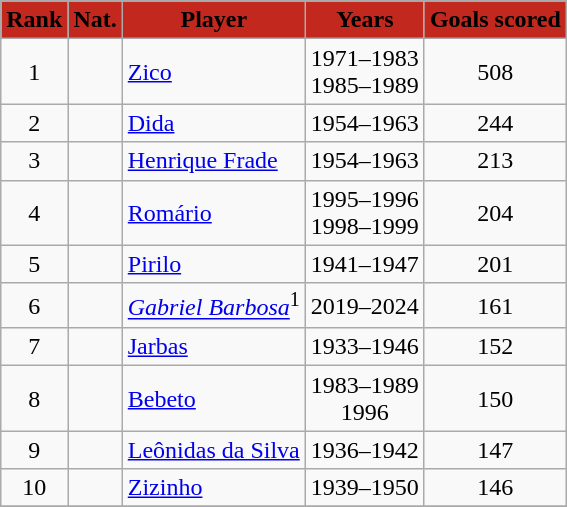<table class="wikitable">
<tr>
</tr>
<tr style="background:#C3281E; text-align:center;">
<td><span><strong>Rank</strong></span></td>
<td><span><strong>Nat.</strong></span></td>
<td><span><strong>Player</strong></span></td>
<td><span><strong>Years</strong></span></td>
<td><span><strong>Goals scored</strong></span></td>
</tr>
<tr>
<td align=center>1</td>
<td align=left></td>
<td align=left><a href='#'>Zico</a></td>
<td align=center>1971–1983<br>1985–1989</td>
<td align=center>508</td>
</tr>
<tr>
<td align=center>2</td>
<td align=left></td>
<td align=left><a href='#'>Dida</a></td>
<td align=center>1954–1963</td>
<td align=center>244</td>
</tr>
<tr>
<td align=center>3</td>
<td align=left></td>
<td align=left><a href='#'>Henrique Frade</a></td>
<td align=center>1954–1963</td>
<td align=center>213</td>
</tr>
<tr>
<td align=center>4</td>
<td align=left></td>
<td align=left><a href='#'>Romário</a></td>
<td align=center>1995–1996<br>1998–1999</td>
<td align=center>204</td>
</tr>
<tr>
<td align=center>5</td>
<td align=left></td>
<td align=left><a href='#'>Pirilo</a></td>
<td align=center>1941–1947</td>
<td align=center>201</td>
</tr>
<tr>
<td align=center>6</td>
<td align=left></td>
<td align=left><em><a href='#'>Gabriel Barbosa</a></em><sup>1</sup></td>
<td align=center>2019–2024</td>
<td align=center>161</td>
</tr>
<tr>
<td align=center>7</td>
<td align=left></td>
<td align=left><a href='#'>Jarbas</a></td>
<td align=center>1933–1946</td>
<td align=center>152</td>
</tr>
<tr>
<td align=center>8</td>
<td align=left></td>
<td align=left><a href='#'>Bebeto</a></td>
<td align=center>1983–1989<br>1996</td>
<td align=center>150</td>
</tr>
<tr>
<td align=center>9</td>
<td align=left></td>
<td align=left><a href='#'>Leônidas da Silva</a></td>
<td align=center>1936–1942</td>
<td align=center>147</td>
</tr>
<tr>
<td align=center>10</td>
<td align=left></td>
<td align=left><a href='#'>Zizinho</a></td>
<td align=center>1939–1950</td>
<td align=center>146</td>
</tr>
<tr>
</tr>
</table>
